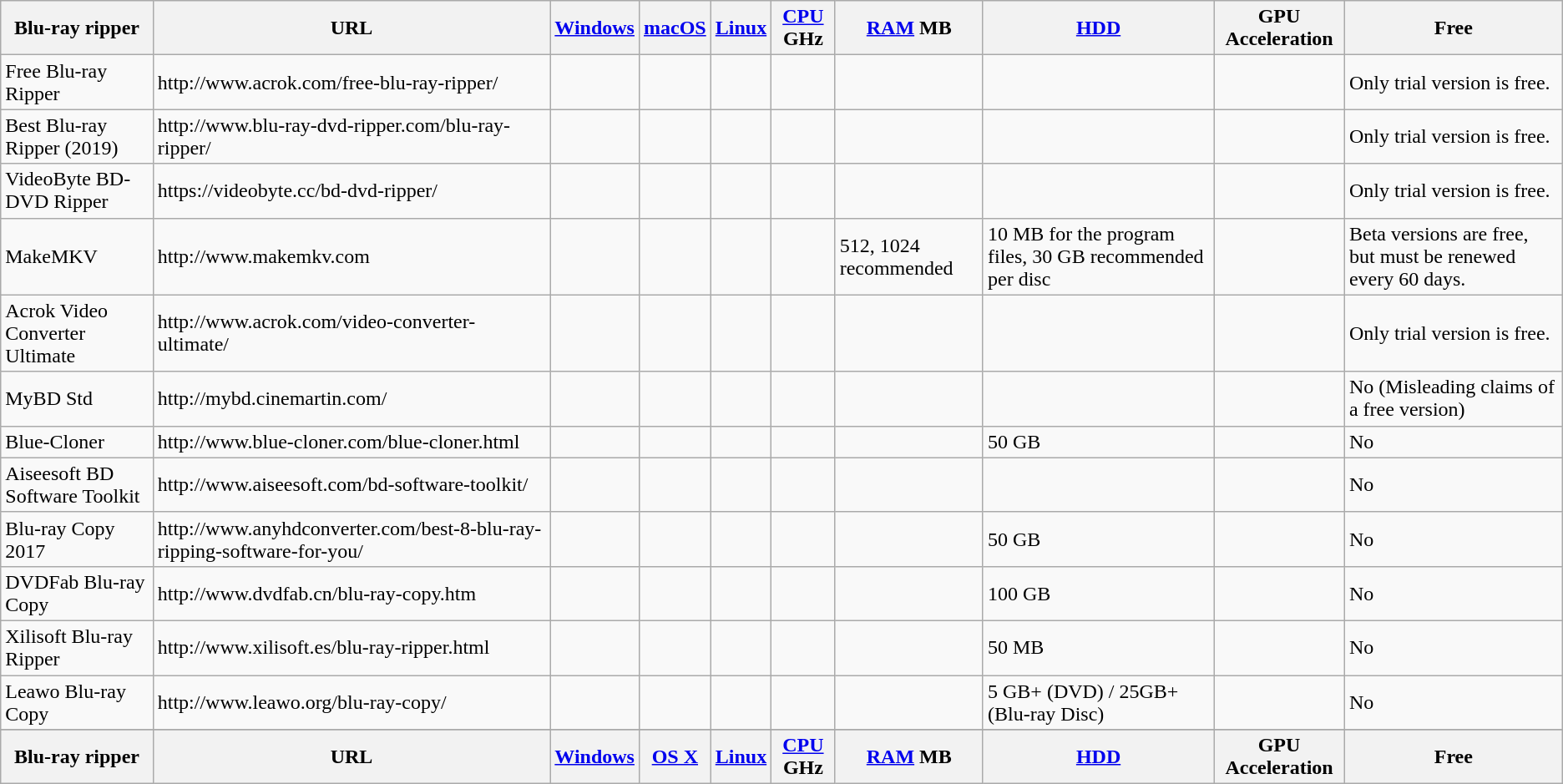<table class="wikitable sortable">
<tr>
<th>Blu-ray ripper</th>
<th>URL</th>
<th><a href='#'>Windows</a></th>
<th><a href='#'>macOS</a></th>
<th><a href='#'>Linux</a></th>
<th><a href='#'>CPU</a> GHz</th>
<th><a href='#'>RAM</a> MB</th>
<th><a href='#'>HDD</a></th>
<th>GPU Acceleration</th>
<th>Free</th>
</tr>
<tr>
<td>Free Blu-ray Ripper</td>
<td>http://www.acrok.com/free-blu-ray-ripper/</td>
<td></td>
<td></td>
<td></td>
<td></td>
<td></td>
<td></td>
<td></td>
<td>Only trial version is free.</td>
</tr>
<tr>
<td>Best Blu-ray Ripper (2019)</td>
<td>http://www.blu-ray-dvd-ripper.com/blu-ray-ripper/</td>
<td></td>
<td></td>
<td></td>
<td></td>
<td></td>
<td></td>
<td></td>
<td>Only trial version is free.</td>
</tr>
<tr>
<td>VideoByte BD-DVD Ripper</td>
<td>https://videobyte.cc/bd-dvd-ripper/</td>
<td></td>
<td></td>
<td></td>
<td></td>
<td></td>
<td></td>
<td></td>
<td>Only trial version is free.</td>
</tr>
<tr>
<td>MakeMKV</td>
<td>http://www.makemkv.com</td>
<td></td>
<td></td>
<td></td>
<td></td>
<td>512, 1024 recommended</td>
<td>10 MB for the program files, 30 GB recommended per disc</td>
<td></td>
<td>Beta versions are free, but must be renewed every 60 days.</td>
</tr>
<tr>
<td>Acrok Video Converter Ultimate</td>
<td>http://www.acrok.com/video-converter-ultimate/</td>
<td></td>
<td></td>
<td></td>
<td></td>
<td></td>
<td></td>
<td></td>
<td>Only trial version is free.</td>
</tr>
<tr>
<td>MyBD Std</td>
<td>http://mybd.cinemartin.com/</td>
<td></td>
<td></td>
<td></td>
<td></td>
<td></td>
<td></td>
<td></td>
<td>No (Misleading claims of a free version)</td>
</tr>
<tr>
<td>Blue-Cloner</td>
<td>http://www.blue-cloner.com/blue-cloner.html</td>
<td></td>
<td></td>
<td></td>
<td></td>
<td></td>
<td>50 GB</td>
<td></td>
<td>No</td>
</tr>
<tr>
<td>Aiseesoft BD Software Toolkit</td>
<td>http://www.aiseesoft.com/bd-software-toolkit/</td>
<td></td>
<td></td>
<td></td>
<td></td>
<td></td>
<td></td>
<td></td>
<td>No</td>
</tr>
<tr>
<td>Blu-ray Copy 2017</td>
<td>http://www.anyhdconverter.com/best-8-blu-ray-ripping-software-for-you/</td>
<td></td>
<td></td>
<td></td>
<td></td>
<td></td>
<td>50 GB</td>
<td></td>
<td>No</td>
</tr>
<tr>
<td>DVDFab Blu-ray Copy</td>
<td>http://www.dvdfab.cn/blu-ray-copy.htm</td>
<td></td>
<td></td>
<td></td>
<td></td>
<td></td>
<td>100 GB</td>
<td></td>
<td>No</td>
</tr>
<tr>
<td>Xilisoft Blu-ray Ripper</td>
<td>http://www.xilisoft.es/blu-ray-ripper.html</td>
<td></td>
<td></td>
<td></td>
<td></td>
<td></td>
<td>50 MB</td>
<td></td>
<td>No</td>
</tr>
<tr>
<td>Leawo Blu-ray Copy</td>
<td>http://www.leawo.org/blu-ray-copy/</td>
<td></td>
<td></td>
<td></td>
<td></td>
<td></td>
<td>5 GB+ (DVD) / 25GB+ (Blu-ray Disc)</td>
<td></td>
<td>No</td>
</tr>
<tr>
</tr>
<tr class="sortbottom">
<th>Blu-ray ripper</th>
<th>URL</th>
<th><a href='#'>Windows</a></th>
<th><a href='#'>OS X</a></th>
<th><a href='#'>Linux</a></th>
<th><a href='#'>CPU</a> GHz</th>
<th><a href='#'>RAM</a> MB</th>
<th><a href='#'>HDD</a></th>
<th>GPU Acceleration</th>
<th>Free</th>
</tr>
</table>
